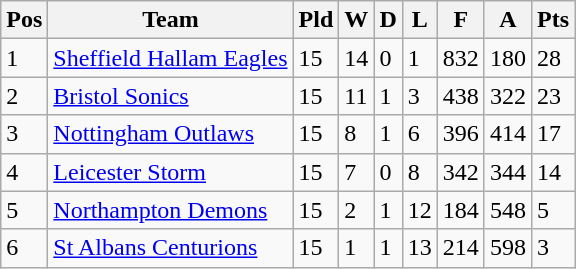<table class="wikitable">
<tr>
<th>Pos</th>
<th>Team</th>
<th>Pld</th>
<th>W</th>
<th>D</th>
<th>L</th>
<th>F</th>
<th>A</th>
<th>Pts</th>
</tr>
<tr>
<td>1</td>
<td><a href='#'>Sheffield Hallam Eagles</a></td>
<td>15</td>
<td>14</td>
<td>0</td>
<td>1</td>
<td>832</td>
<td>180</td>
<td>28</td>
</tr>
<tr>
<td>2</td>
<td><a href='#'>Bristol Sonics</a></td>
<td>15</td>
<td>11</td>
<td>1</td>
<td>3</td>
<td>438</td>
<td>322</td>
<td>23</td>
</tr>
<tr>
<td>3</td>
<td><a href='#'>Nottingham Outlaws</a></td>
<td>15</td>
<td>8</td>
<td>1</td>
<td>6</td>
<td>396</td>
<td>414</td>
<td>17</td>
</tr>
<tr>
<td>4</td>
<td><a href='#'>Leicester Storm</a></td>
<td>15</td>
<td>7</td>
<td>0</td>
<td>8</td>
<td>342</td>
<td>344</td>
<td>14</td>
</tr>
<tr>
<td>5</td>
<td><a href='#'>Northampton Demons</a></td>
<td>15</td>
<td>2</td>
<td>1</td>
<td>12</td>
<td>184</td>
<td>548</td>
<td>5</td>
</tr>
<tr>
<td>6</td>
<td><a href='#'>St Albans Centurions</a></td>
<td>15</td>
<td>1</td>
<td>1</td>
<td>13</td>
<td>214</td>
<td>598</td>
<td>3</td>
</tr>
</table>
